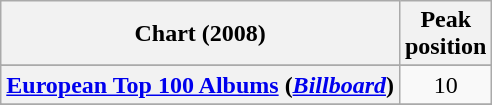<table class="wikitable sortable plainrowheaders" style="text-align:center;">
<tr>
<th scope="col">Chart (2008)</th>
<th scope="col">Peak<br>position</th>
</tr>
<tr>
</tr>
<tr>
<th scope="row" align="left"><a href='#'>European Top 100 Albums</a> (<em><a href='#'>Billboard</a></em>)</th>
<td align="center">10</td>
</tr>
<tr>
</tr>
<tr>
</tr>
<tr>
</tr>
</table>
